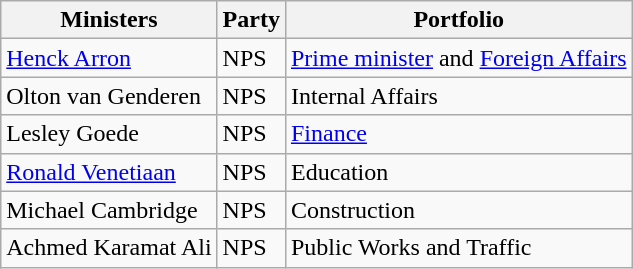<table class="wikitable">
<tr>
<th>Ministers</th>
<th>Party</th>
<th>Portfolio</th>
</tr>
<tr>
<td><a href='#'>Henck Arron</a></td>
<td>NPS</td>
<td><a href='#'>Prime minister</a> and <a href='#'>Foreign Affairs</a></td>
</tr>
<tr>
<td>Olton van Genderen</td>
<td>NPS</td>
<td>Internal Affairs</td>
</tr>
<tr>
<td>Lesley Goede</td>
<td>NPS</td>
<td><a href='#'>Finance</a></td>
</tr>
<tr>
<td><a href='#'>Ronald Venetiaan</a></td>
<td>NPS</td>
<td>Education</td>
</tr>
<tr>
<td>Michael Cambridge</td>
<td>NPS</td>
<td>Construction</td>
</tr>
<tr>
<td>Achmed Karamat Ali</td>
<td>NPS</td>
<td>Public Works and Traffic</td>
</tr>
</table>
